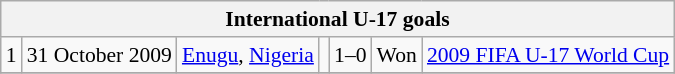<table class="wikitable collapsible collapsed" style="font-size:90%">
<tr>
<th colspan="8"><strong>International U-17 goals</strong></th>
</tr>
<tr>
<td>1</td>
<td>31 October 2009</td>
<td><a href='#'>Enugu</a>, <a href='#'>Nigeria</a></td>
<td></td>
<td>1–0</td>
<td>Won</td>
<td><a href='#'>2009 FIFA U-17 World Cup</a></td>
</tr>
<tr>
</tr>
</table>
